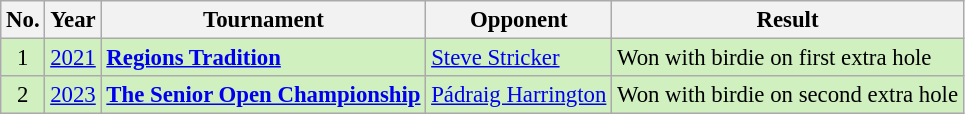<table class="wikitable" style="font-size:95%;">
<tr>
<th>No.</th>
<th>Year</th>
<th>Tournament</th>
<th>Opponent</th>
<th>Result</th>
</tr>
<tr style="background:#D0F0C0;">
<td align=center>1</td>
<td><a href='#'>2021</a></td>
<td><strong><a href='#'>Regions Tradition</a></strong></td>
<td> <a href='#'>Steve Stricker</a></td>
<td>Won with birdie on first extra hole</td>
</tr>
<tr style="background:#D0F0C0;">
<td align=center>2</td>
<td><a href='#'>2023</a></td>
<td><strong><a href='#'>The Senior Open Championship</a></strong></td>
<td> <a href='#'>Pádraig Harrington</a></td>
<td>Won with birdie on second extra hole</td>
</tr>
</table>
